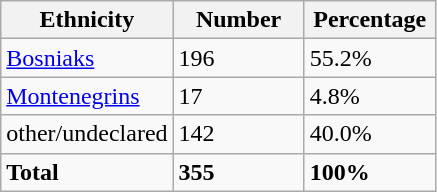<table class="wikitable">
<tr>
<th width="100px">Ethnicity</th>
<th width="80px">Number</th>
<th width="80px">Percentage</th>
</tr>
<tr>
<td><a href='#'>Bosniaks</a></td>
<td>196</td>
<td>55.2%</td>
</tr>
<tr>
<td><a href='#'>Montenegrins</a></td>
<td>17</td>
<td>4.8%</td>
</tr>
<tr>
<td>other/undeclared</td>
<td>142</td>
<td>40.0%</td>
</tr>
<tr>
<td><strong>Total</strong></td>
<td><strong>355</strong></td>
<td><strong>100%</strong></td>
</tr>
</table>
